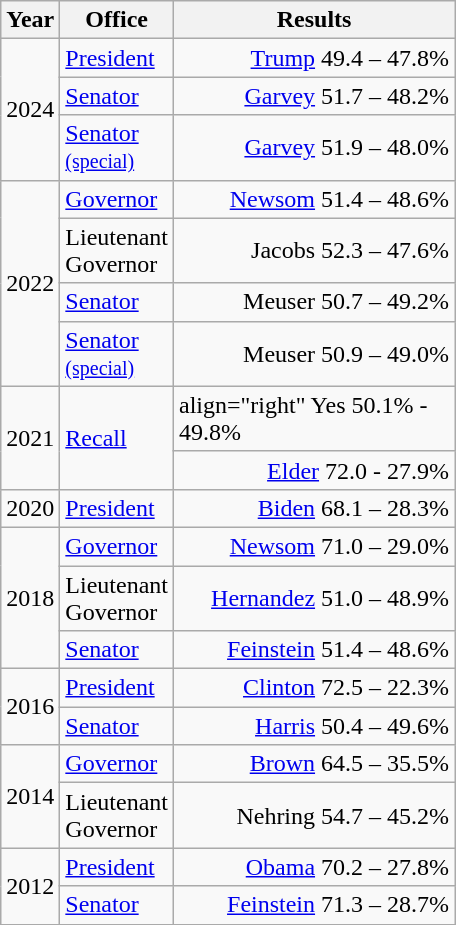<table class=wikitable>
<tr>
<th width="30">Year</th>
<th width="60">Office</th>
<th width="180">Results</th>
</tr>
<tr>
<td rowspan="3">2024</td>
<td><a href='#'>President</a></td>
<td align="right" ><a href='#'>Trump</a> 49.4 – 47.8%</td>
</tr>
<tr>
<td><a href='#'>Senator</a></td>
<td align="right" ><a href='#'>Garvey</a> 51.7 – 48.2%</td>
</tr>
<tr>
<td><a href='#'>Senator <small>(special)</small></a></td>
<td align="right" ><a href='#'>Garvey</a> 51.9 – 48.0%</td>
</tr>
<tr>
<td rowspan="4">2022</td>
<td><a href='#'>Governor</a></td>
<td align="right" ><a href='#'>Newsom</a> 51.4 – 48.6%</td>
</tr>
<tr>
<td>Lieutenant Governor</td>
<td align="right" >Jacobs 52.3 – 47.6%</td>
</tr>
<tr>
<td><a href='#'>Senator</a></td>
<td align="right" >Meuser 50.7 – 49.2%</td>
</tr>
<tr>
<td><a href='#'>Senator <small>(special)</small></a></td>
<td align="right" >Meuser 50.9 – 49.0%</td>
</tr>
<tr>
<td rowspan=2>2021</td>
<td rowspan=2><a href='#'>Recall</a></td>
<td>align="right"  Yes 50.1% - 49.8%</td>
</tr>
<tr>
<td align="right" ><a href='#'>Elder</a> 72.0 - 27.9%</td>
</tr>
<tr>
<td rowspan="1">2020</td>
<td><a href='#'>President</a></td>
<td align="right" ><a href='#'>Biden</a> 68.1 – 28.3%</td>
</tr>
<tr>
<td rowspan="3">2018</td>
<td><a href='#'>Governor</a></td>
<td align="right" ><a href='#'>Newsom</a> 71.0 – 29.0%</td>
</tr>
<tr>
<td>Lieutenant Governor</td>
<td align="right" ><a href='#'>Hernandez</a> 51.0 – 48.9%</td>
</tr>
<tr>
<td><a href='#'>Senator</a></td>
<td align="right" ><a href='#'>Feinstein</a> 51.4 – 48.6%</td>
</tr>
<tr>
<td rowspan="2">2016</td>
<td><a href='#'>President</a></td>
<td align="right" ><a href='#'>Clinton</a> 72.5 – 22.3%</td>
</tr>
<tr>
<td><a href='#'>Senator</a></td>
<td align="right" ><a href='#'>Harris</a> 50.4 – 49.6%</td>
</tr>
<tr>
<td rowspan="2">2014</td>
<td><a href='#'>Governor</a></td>
<td align="right" ><a href='#'>Brown</a> 64.5 – 35.5%</td>
</tr>
<tr>
<td>Lieutenant Governor</td>
<td align="right" >Nehring 54.7 – 45.2%</td>
</tr>
<tr>
<td rowspan="2">2012</td>
<td><a href='#'>President</a></td>
<td align="right" ><a href='#'>Obama</a> 70.2 – 27.8%</td>
</tr>
<tr>
<td><a href='#'>Senator</a></td>
<td align="right" ><a href='#'>Feinstein</a> 71.3 – 28.7%</td>
</tr>
</table>
